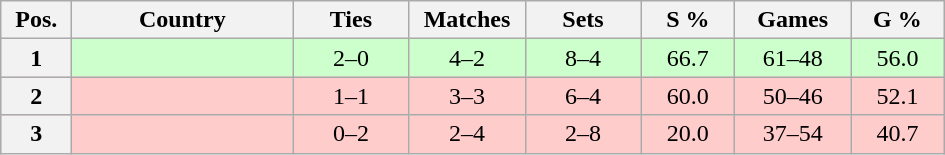<table class="wikitable nowrap" style=text-align:center>
<tr>
<th width=40>Pos.</th>
<th width=140>Country</th>
<th width=70>Ties</th>
<th width=70>Matches</th>
<th width=70>Sets</th>
<th width=55>S %</th>
<th width=70>Games</th>
<th width=55>G %</th>
</tr>
<tr style="background: #CCFFCC;">
<th>1</th>
<td align=left></td>
<td>2–0</td>
<td>4–2</td>
<td>8–4</td>
<td>66.7</td>
<td>61–48</td>
<td>56.0</td>
</tr>
<tr style="background: #FFCCCC;">
<th>2</th>
<td align=left></td>
<td>1–1</td>
<td>3–3</td>
<td>6–4</td>
<td>60.0</td>
<td>50–46</td>
<td>52.1</td>
</tr>
<tr style="background: #FFCCCC;">
<th>3</th>
<td align=left></td>
<td>0–2</td>
<td>2–4</td>
<td>2–8</td>
<td>20.0</td>
<td>37–54</td>
<td>40.7</td>
</tr>
</table>
